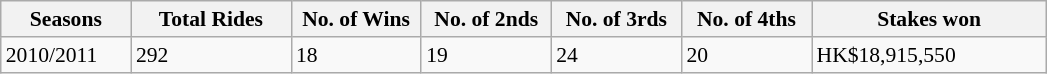<table class="wikitable sortable" style="font-size:90%;">
<tr>
<th width="80px">Seasons</th>
<th width="100px">Total Rides</th>
<th width="80px">No. of Wins</th>
<th width="80px">No. of 2nds</th>
<th width="80px">No. of 3rds</th>
<th width="80px">No. of 4ths</th>
<th width="150px">Stakes won</th>
</tr>
<tr>
<td>2010/2011</td>
<td>292</td>
<td>18</td>
<td>19</td>
<td>24</td>
<td>20</td>
<td>HK$18,915,550</td>
</tr>
</table>
